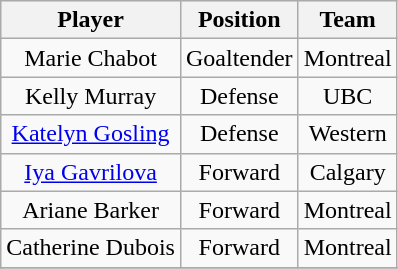<table class="wikitable sortable" style="text-align: center;">
<tr bgcolor="#efefef" align=center>
<th align=left>Player</th>
<th align=left>Position</th>
<th align=left>Team</th>
</tr>
<tr align=center>
<td>Marie Chabot</td>
<td>Goaltender</td>
<td>Montreal</td>
</tr>
<tr align=center>
<td>Kelly Murray</td>
<td>Defense</td>
<td>UBC</td>
</tr>
<tr align=center>
<td><a href='#'>Katelyn Gosling</a></td>
<td>Defense</td>
<td>Western</td>
</tr>
<tr align=center>
<td><a href='#'>Iya Gavrilova</a></td>
<td>Forward</td>
<td>Calgary</td>
</tr>
<tr align=center>
<td>Ariane Barker</td>
<td>Forward</td>
<td>Montreal</td>
</tr>
<tr align=center>
<td>Catherine Dubois</td>
<td>Forward</td>
<td>Montreal</td>
</tr>
<tr align=center>
</tr>
</table>
